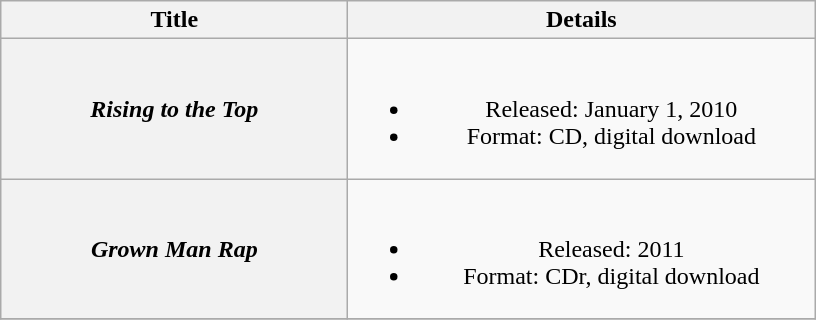<table class="wikitable plainrowheaders" style="text-align:center;">
<tr>
<th scope="col" style="width:14em;">Title</th>
<th scope="col" style="width:19em;">Details</th>
</tr>
<tr>
<th scope="row"><em>Rising to the Top</em><br></th>
<td><br><ul><li>Released: January 1, 2010</li><li>Format: CD, digital download</li></ul></td>
</tr>
<tr>
<th scope="row"><em>Grown Man Rap</em><br></th>
<td><br><ul><li>Released: 2011</li><li>Format: CDr, digital download</li></ul></td>
</tr>
<tr>
</tr>
</table>
